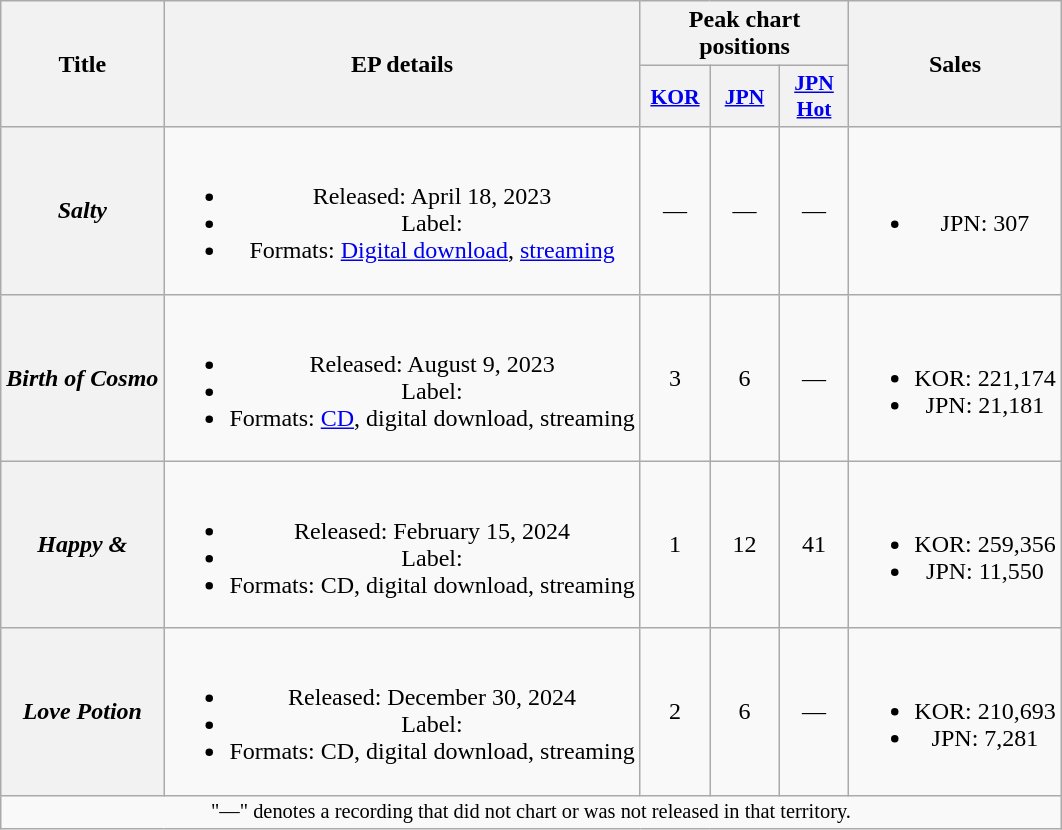<table class="wikitable plainrowheaders" style="text-align:center">
<tr>
<th scope="col" rowspan="2">Title</th>
<th scope="col" rowspan="2">EP details</th>
<th scope="col" colspan="3">Peak chart positions</th>
<th scope="col" rowspan="2">Sales</th>
</tr>
<tr>
<th scope="col" style="width:2.75em;font-size:90%"><a href='#'>KOR</a><br></th>
<th scope="col" style="width:2.75em;font-size:90%"><a href='#'>JPN</a><br></th>
<th scope="col" style="width:2.75em;font-size:90%"><a href='#'>JPN<br>Hot</a><br></th>
</tr>
<tr>
<th scope="row"><em>Salty</em></th>
<td><br><ul><li>Released: April 18, 2023</li><li>Label: </li><li>Formats: <a href='#'>Digital download</a>, <a href='#'>streaming</a></li></ul></td>
<td>—</td>
<td>—</td>
<td>—</td>
<td><br><ul><li>JPN: 307 </li></ul></td>
</tr>
<tr>
<th scope="row"><em>Birth of Cosmo</em></th>
<td><br><ul><li>Released: August 9, 2023</li><li>Label: </li><li>Formats: <a href='#'>CD</a>, digital download, streaming</li></ul></td>
<td>3</td>
<td>6</td>
<td>—</td>
<td><br><ul><li>KOR: 221,174</li><li>JPN: 21,181</li></ul></td>
</tr>
<tr>
<th scope="row"><em>Happy &</em></th>
<td><br><ul><li>Released: February 15, 2024</li><li>Label: </li><li>Formats: CD, digital download, streaming</li></ul></td>
<td>1</td>
<td>12</td>
<td>41</td>
<td><br><ul><li>KOR: 259,356</li><li>JPN: 11,550</li></ul></td>
</tr>
<tr>
<th scope="row"><em>Love Potion</em></th>
<td><br><ul><li>Released: December 30, 2024</li><li>Label: </li><li>Formats: CD, digital download, streaming</li></ul></td>
<td>2</td>
<td>6</td>
<td>—</td>
<td><br><ul><li>KOR: 210,693</li><li>JPN: 7,281</li></ul></td>
</tr>
<tr>
<td colspan="6" style="font-size:85%">"—" denotes a recording that did not chart or was not released in that territory.</td>
</tr>
</table>
